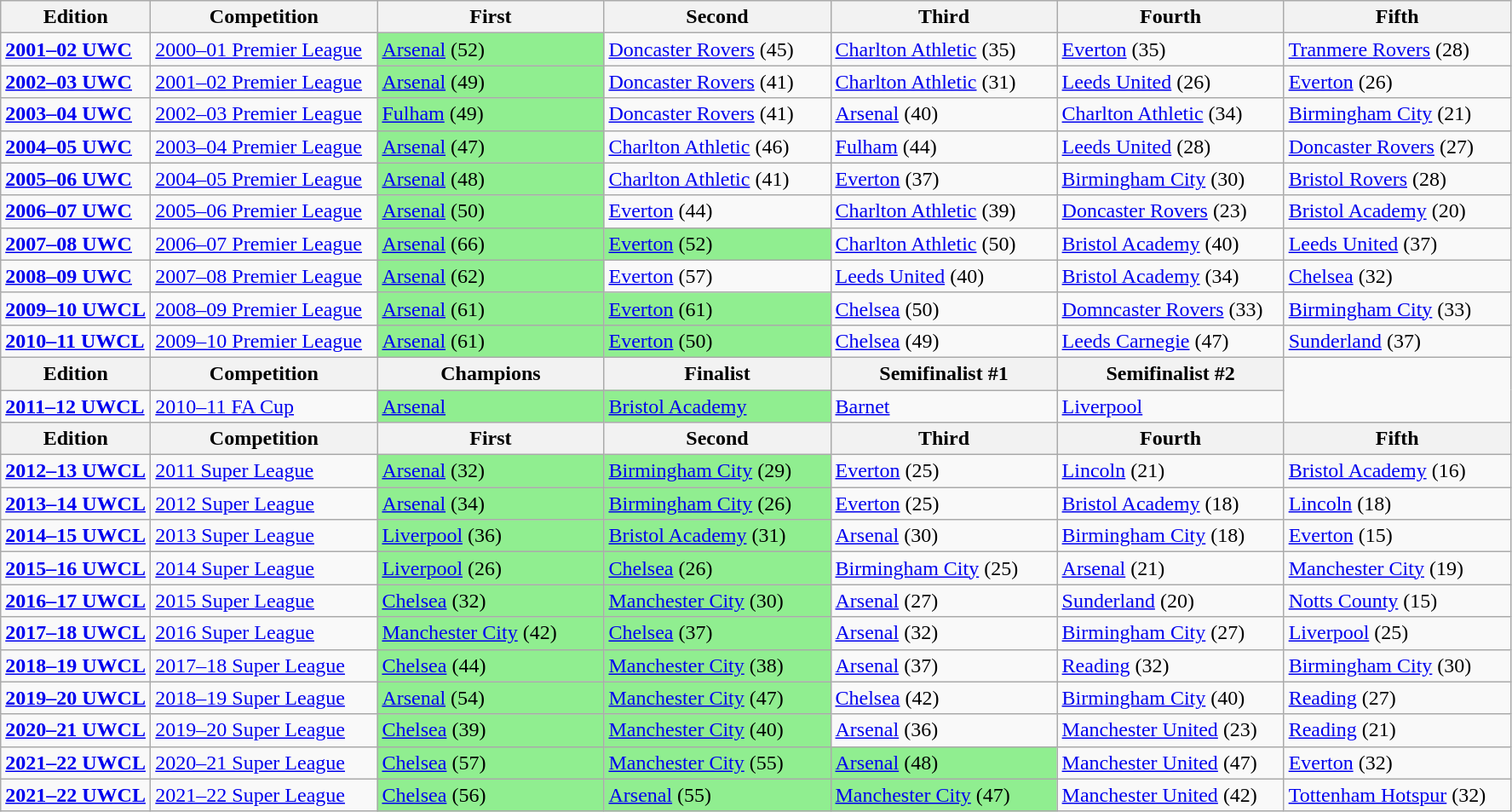<table class="wikitable">
<tr>
<th width=110px>Edition</th>
<th width=170px>Competition</th>
<th width=170px>First</th>
<th width=170px>Second</th>
<th width=170px>Third</th>
<th width=170px>Fourth</th>
<th width=170px>Fifth</th>
</tr>
<tr>
<td><strong><a href='#'>2001–02 UWC</a></strong></td>
<td><a href='#'>2000–01 Premier League</a></td>
<td bgcolor=lightgreen><a href='#'>Arsenal</a> (52)</td>
<td><a href='#'>Doncaster Rovers</a> (45)</td>
<td><a href='#'>Charlton Athletic</a> (35)</td>
<td><a href='#'>Everton</a> (35)</td>
<td><a href='#'>Tranmere Rovers</a> (28)</td>
</tr>
<tr>
<td><strong><a href='#'>2002–03 UWC</a></strong></td>
<td><a href='#'>2001–02 Premier League</a></td>
<td bgcolor=lightgreen><a href='#'>Arsenal</a> (49)</td>
<td><a href='#'>Doncaster Rovers</a> (41)</td>
<td><a href='#'>Charlton Athletic</a> (31)</td>
<td><a href='#'>Leeds United</a> (26)</td>
<td><a href='#'>Everton</a> (26)</td>
</tr>
<tr>
<td><strong><a href='#'>2003–04 UWC</a></strong></td>
<td><a href='#'>2002–03 Premier League</a></td>
<td bgcolor=lightgreen><a href='#'>Fulham</a> (49)</td>
<td><a href='#'>Doncaster Rovers</a> (41)</td>
<td><a href='#'>Arsenal</a> (40)</td>
<td><a href='#'>Charlton Athletic</a> (34)</td>
<td><a href='#'>Birmingham City</a> (21)</td>
</tr>
<tr>
<td><strong><a href='#'>2004–05 UWC</a></strong></td>
<td><a href='#'>2003–04 Premier League</a></td>
<td bgcolor=lightgreen><a href='#'>Arsenal</a> (47)</td>
<td><a href='#'>Charlton Athletic</a> (46)</td>
<td><a href='#'>Fulham</a> (44)</td>
<td><a href='#'>Leeds United</a> (28)</td>
<td><a href='#'>Doncaster Rovers</a> (27)</td>
</tr>
<tr>
<td><strong><a href='#'>2005–06 UWC</a></strong></td>
<td><a href='#'>2004–05 Premier League</a></td>
<td bgcolor=lightgreen><a href='#'>Arsenal</a> (48)</td>
<td><a href='#'>Charlton Athletic</a> (41)</td>
<td><a href='#'>Everton</a> (37)</td>
<td><a href='#'>Birmingham City</a> (30)</td>
<td><a href='#'>Bristol Rovers</a> (28)</td>
</tr>
<tr>
<td><strong><a href='#'>2006–07 UWC</a></strong></td>
<td><a href='#'>2005–06 Premier League</a></td>
<td bgcolor=lightgreen><a href='#'>Arsenal</a> (50)</td>
<td><a href='#'>Everton</a> (44)</td>
<td><a href='#'>Charlton Athletic</a> (39)</td>
<td><a href='#'>Doncaster Rovers</a> (23)</td>
<td><a href='#'>Bristol Academy</a> (20)</td>
</tr>
<tr>
<td><strong><a href='#'>2007–08 UWC</a></strong></td>
<td><a href='#'>2006–07 Premier League</a></td>
<td bgcolor=lightgreen><a href='#'>Arsenal</a> (66)</td>
<td bgcolor=lightgreen><a href='#'>Everton</a> (52)</td>
<td><a href='#'>Charlton Athletic</a> (50)</td>
<td><a href='#'>Bristol Academy</a> (40)</td>
<td><a href='#'>Leeds United</a> (37)</td>
</tr>
<tr>
<td><strong><a href='#'>2008–09 UWC</a></strong></td>
<td><a href='#'>2007–08 Premier League</a></td>
<td bgcolor=lightgreen><a href='#'>Arsenal</a> (62)</td>
<td><a href='#'>Everton</a> (57)</td>
<td><a href='#'>Leeds United</a> (40)</td>
<td><a href='#'>Bristol Academy</a> (34)</td>
<td><a href='#'>Chelsea</a> (32)</td>
</tr>
<tr>
<td><strong><a href='#'>2009–10 UWCL</a></strong></td>
<td><a href='#'>2008–09 Premier League</a></td>
<td bgcolor=lightgreen><a href='#'>Arsenal</a> (61)</td>
<td bgcolor=lightgreen><a href='#'>Everton</a> (61)</td>
<td><a href='#'>Chelsea</a> (50)</td>
<td><a href='#'>Domncaster Rovers</a> (33)</td>
<td><a href='#'>Birmingham City</a> (33)</td>
</tr>
<tr>
<td><strong><a href='#'>2010–11 UWCL</a></strong></td>
<td><a href='#'>2009–10 Premier League</a></td>
<td bgcolor=lightgreen><a href='#'>Arsenal</a> (61)</td>
<td bgcolor=lightgreen><a href='#'>Everton</a> (50)</td>
<td><a href='#'>Chelsea</a> (49)</td>
<td><a href='#'>Leeds Carnegie</a> (47)</td>
<td><a href='#'>Sunderland</a> (37)</td>
</tr>
<tr>
<th width=110px>Edition</th>
<th width=170px>Competition</th>
<th width=170px>Champions</th>
<th width=170px>Finalist</th>
<th width=170px>Semifinalist #1</th>
<th width=170px>Semifinalist #2</th>
</tr>
<tr>
<td><strong><a href='#'>2011–12 UWCL</a></strong></td>
<td><a href='#'>2010–11 FA Cup</a></td>
<td bgcolor=lightgreen><a href='#'>Arsenal</a></td>
<td bgcolor=lightgreen><a href='#'>Bristol Academy</a></td>
<td><a href='#'>Barnet</a></td>
<td><a href='#'>Liverpool</a></td>
</tr>
<tr>
<th width=110px>Edition</th>
<th width=170px>Competition</th>
<th width=170px>First</th>
<th width=170px>Second</th>
<th width=170px>Third</th>
<th width=170px>Fourth</th>
<th width=170px>Fifth</th>
</tr>
<tr>
<td><strong><a href='#'>2012–13 UWCL</a></strong></td>
<td><a href='#'>2011 Super League</a></td>
<td bgcolor=lightgreen><a href='#'>Arsenal</a> (32)</td>
<td bgcolor=lightgreen><a href='#'>Birmingham City</a> (29)</td>
<td><a href='#'>Everton</a> (25)</td>
<td><a href='#'>Lincoln</a> (21)</td>
<td><a href='#'>Bristol Academy</a> (16)</td>
</tr>
<tr>
<td><strong><a href='#'>2013–14 UWCL</a></strong></td>
<td><a href='#'>2012 Super League</a></td>
<td bgcolor=lightgreen><a href='#'>Arsenal</a> (34)</td>
<td bgcolor=lightgreen><a href='#'>Birmingham City</a> (26)</td>
<td><a href='#'>Everton</a> (25)</td>
<td><a href='#'>Bristol Academy</a> (18)</td>
<td><a href='#'>Lincoln</a> (18)</td>
</tr>
<tr>
<td><strong><a href='#'>2014–15 UWCL</a></strong></td>
<td><a href='#'>2013 Super League</a></td>
<td bgcolor=lightgreen><a href='#'>Liverpool</a> (36)</td>
<td bgcolor=lightgreen><a href='#'>Bristol Academy</a> (31)</td>
<td><a href='#'>Arsenal</a> (30)</td>
<td><a href='#'>Birmingham City</a> (18)</td>
<td><a href='#'>Everton</a> (15)</td>
</tr>
<tr>
<td><strong><a href='#'>2015–16 UWCL</a></strong></td>
<td><a href='#'> 2014 Super League</a></td>
<td bgcolor=lightgreen><a href='#'>Liverpool</a> (26)</td>
<td bgcolor=lightgreen><a href='#'>Chelsea</a> (26)</td>
<td><a href='#'>Birmingham City</a> (25)</td>
<td><a href='#'>Arsenal</a> (21)</td>
<td><a href='#'>Manchester City</a> (19)</td>
</tr>
<tr>
<td><strong><a href='#'>2016–17 UWCL</a></strong></td>
<td><a href='#'>2015 Super League</a></td>
<td bgcolor=lightgreen><a href='#'>Chelsea</a> (32)</td>
<td bgcolor=lightgreen><a href='#'>Manchester City</a> (30)</td>
<td><a href='#'>Arsenal</a> (27)</td>
<td><a href='#'>Sunderland</a> (20)</td>
<td><a href='#'>Notts County</a> (15)</td>
</tr>
<tr>
<td><strong><a href='#'>2017–18 UWCL</a></strong></td>
<td><a href='#'>2016 Super League</a></td>
<td bgcolor=lightgreen><a href='#'>Manchester City</a> (42)</td>
<td bgcolor=lightgreen><a href='#'>Chelsea</a> (37)</td>
<td><a href='#'>Arsenal</a> (32)</td>
<td><a href='#'>Birmingham City</a> (27)</td>
<td><a href='#'>Liverpool</a> (25)</td>
</tr>
<tr>
<td><strong><a href='#'>2018–19 UWCL</a></strong></td>
<td><a href='#'>2017–18 Super League</a></td>
<td bgcolor=lightgreen><a href='#'>Chelsea</a> (44)</td>
<td bgcolor=lightgreen><a href='#'>Manchester City</a> (38)</td>
<td><a href='#'>Arsenal</a> (37)</td>
<td><a href='#'>Reading</a> (32)</td>
<td><a href='#'>Birmingham City</a> (30)</td>
</tr>
<tr>
<td><strong><a href='#'>2019–20 UWCL</a></strong></td>
<td><a href='#'>2018–19 Super League</a></td>
<td bgcolor=lightgreen><a href='#'>Arsenal</a> (54)</td>
<td bgcolor=lightgreen><a href='#'>Manchester City</a> (47)</td>
<td><a href='#'>Chelsea</a> (42)</td>
<td><a href='#'>Birmingham City</a> (40)</td>
<td><a href='#'>Reading</a> (27)</td>
</tr>
<tr>
<td><strong><a href='#'>2020–21 UWCL</a></strong></td>
<td><a href='#'>2019–20 Super League</a></td>
<td bgcolor=lightgreen><a href='#'>Chelsea</a> (39)</td>
<td bgcolor=lightgreen><a href='#'>Manchester City</a> (40)</td>
<td><a href='#'>Arsenal</a> (36)</td>
<td><a href='#'>Manchester United</a> (23)</td>
<td><a href='#'>Reading</a> (21)</td>
</tr>
<tr>
<td><strong><a href='#'>2021–22 UWCL</a></strong></td>
<td><a href='#'>2020–21 Super League</a></td>
<td bgcolor=lightgreen><a href='#'>Chelsea</a> (57)</td>
<td bgcolor=lightgreen><a href='#'>Manchester City</a> (55)</td>
<td bgcolor=lightgreen><a href='#'>Arsenal</a> (48)</td>
<td><a href='#'>Manchester United</a> (47)</td>
<td><a href='#'>Everton</a> (32)</td>
</tr>
<tr>
<td><strong><a href='#'>2021–22 UWCL</a></strong></td>
<td><a href='#'>2021–22 Super League</a></td>
<td bgcolor=lightgreen><a href='#'>Chelsea</a> (56)</td>
<td bgcolor=lightgreen><a href='#'>Arsenal</a> (55)</td>
<td bgcolor=lightgreen><a href='#'>Manchester City</a> (47)</td>
<td><a href='#'>Manchester United</a> (42)</td>
<td><a href='#'>Tottenham Hotspur</a> (32)</td>
</tr>
</table>
